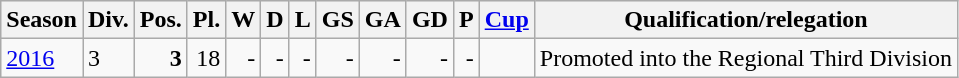<table class="wikitable">
<tr style="background:#efefef;">
<th>Season</th>
<th>Div.</th>
<th>Pos.</th>
<th>Pl.</th>
<th>W</th>
<th>D</th>
<th>L</th>
<th>GS</th>
<th>GA</th>
<th>GD</th>
<th>P</th>
<th><a href='#'>Cup</a></th>
<th>Qualification/relegation</th>
</tr>
<tr>
<td><a href='#'>2016</a></td>
<td>3</td>
<td align=right><strong>3</strong></td>
<td align=right>18</td>
<td align=right>-</td>
<td align=right>-</td>
<td align=right>-</td>
<td align=right>-</td>
<td align=right>-</td>
<td align=right>-</td>
<td align=right>-</td>
<td></td>
<td>Promoted into the Regional Third Division</td>
</tr>
</table>
